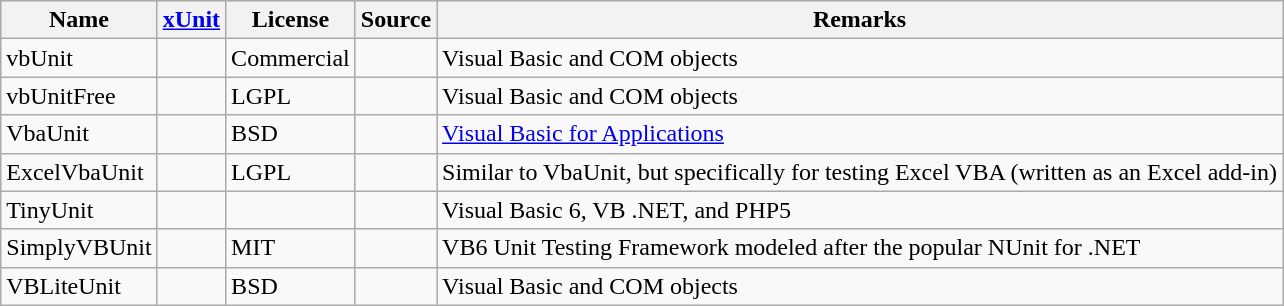<table class="wikitable sortable">
<tr>
<th>Name</th>
<th><a href='#'>xUnit</a></th>
<th>License</th>
<th>Source</th>
<th>Remarks</th>
</tr>
<tr>
<td>vbUnit</td>
<td></td>
<td>Commercial</td>
<td></td>
<td>Visual Basic and COM objects</td>
</tr>
<tr>
<td>vbUnitFree</td>
<td></td>
<td>LGPL</td>
<td></td>
<td>Visual Basic and COM objects</td>
</tr>
<tr>
<td>VbaUnit</td>
<td></td>
<td>BSD</td>
<td></td>
<td><a href='#'>Visual Basic for Applications</a></td>
</tr>
<tr>
<td>ExcelVbaUnit</td>
<td></td>
<td>LGPL</td>
<td></td>
<td>Similar to VbaUnit, but specifically for testing Excel VBA (written as an Excel add-in)</td>
</tr>
<tr>
<td>TinyUnit</td>
<td></td>
<td></td>
<td></td>
<td>Visual Basic 6, VB .NET, and PHP5</td>
</tr>
<tr>
<td>SimplyVBUnit</td>
<td></td>
<td>MIT</td>
<td></td>
<td>VB6 Unit Testing Framework modeled after the popular NUnit for .NET</td>
</tr>
<tr>
<td>VBLiteUnit</td>
<td></td>
<td>BSD</td>
<td></td>
<td>Visual Basic and COM objects</td>
</tr>
</table>
